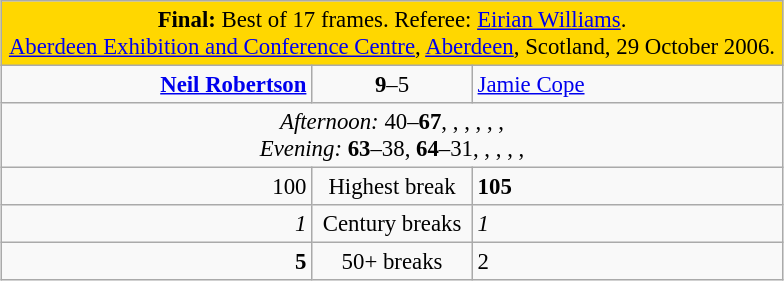<table class="wikitable" style="font-size: 95%; margin: 1em auto 1em auto;">
<tr>
<td colspan="3" align="center" bgcolor="#ffd700"><strong>Final:</strong> Best of 17 frames. Referee: <a href='#'>Eirian Williams</a>.<br><a href='#'>Aberdeen Exhibition and Conference Centre</a>, <a href='#'>Aberdeen</a>, Scotland, 29 October 2006.</td>
</tr>
<tr>
<td width="200" align="right"><strong><a href='#'>Neil Robertson</a></strong> <br></td>
<td width="100" align="center"><strong>9</strong>–5</td>
<td width="200"><a href='#'>Jamie Cope</a><br></td>
</tr>
<tr>
<td colspan="3" align="center" style="font-size: 100%"><em>Afternoon:</em> 40–<strong>67</strong>, , , , , ,  <br><em>Evening:</em> <strong>63</strong>–38, <strong>64</strong>–31, , , , , </td>
</tr>
<tr>
<td align="right">100</td>
<td align="center">Highest break</td>
<td><strong>105</strong></td>
</tr>
<tr>
<td align="right"><em>1</em></td>
<td align="center">Century breaks</td>
<td><em>1</em></td>
</tr>
<tr>
<td align="right"><strong>5</strong></td>
<td align="center">50+ breaks</td>
<td>2</td>
</tr>
</table>
